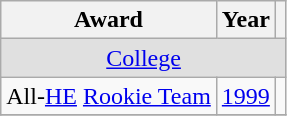<table class="wikitable">
<tr>
<th>Award</th>
<th>Year</th>
<th></th>
</tr>
<tr ALIGN="center" bgcolor="#e0e0e0">
<td colspan="3"><a href='#'>College</a></td>
</tr>
<tr>
<td>All-<a href='#'>HE</a> <a href='#'>Rookie Team</a></td>
<td><a href='#'>1999</a></td>
<td></td>
</tr>
<tr>
</tr>
</table>
